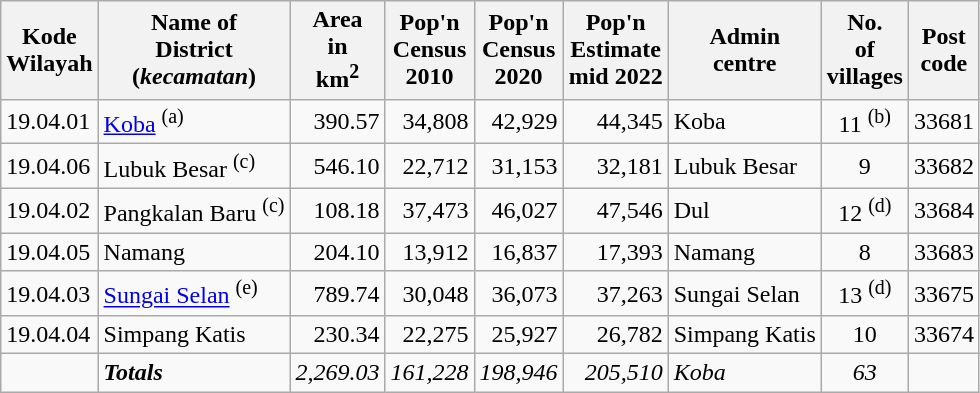<table class="sortable wikitable">
<tr>
<th>Kode <br>Wilayah</th>
<th>Name of<br>District<br>(<em>kecamatan</em>)</th>
<th>Area<br>in<br>km<sup>2</sup></th>
<th>Pop'n<br>Census<br>2010</th>
<th>Pop'n<br>Census<br>2020</th>
<th>Pop'n<br>Estimate<br>mid 2022</th>
<th>Admin<br>centre</th>
<th>No.<br>of<br>villages</th>
<th>Post<br>code</th>
</tr>
<tr>
<td>19.04.01</td>
<td><a href='#'>Koba</a> <sup>(a)</sup></td>
<td align="right">390.57</td>
<td align="right">34,808</td>
<td align="right">42,929</td>
<td align="right">44,345</td>
<td>Koba</td>
<td align="center">11 <sup>(b)</sup></td>
<td>33681</td>
</tr>
<tr>
<td>19.04.06</td>
<td>Lubuk Besar <sup>(c)</sup></td>
<td align="right">546.10</td>
<td align="right">22,712</td>
<td align="right">31,153</td>
<td align="right">32,181</td>
<td>Lubuk Besar</td>
<td align="center">9</td>
<td>33682</td>
</tr>
<tr>
<td>19.04.02</td>
<td>Pangkalan Baru <sup>(c)</sup></td>
<td align="right">108.18</td>
<td align="right">37,473</td>
<td align="right">46,027</td>
<td align="right">47,546</td>
<td>Dul</td>
<td align="center">12 <sup>(d)</sup></td>
<td>33684</td>
</tr>
<tr>
<td>19.04.05</td>
<td>Namang</td>
<td align="right">204.10</td>
<td align="right">13,912</td>
<td align="right">16,837</td>
<td align="right">17,393</td>
<td>Namang</td>
<td align="center">8</td>
<td>33683</td>
</tr>
<tr>
<td>19.04.03</td>
<td><a href='#'>Sungai Selan</a>  <sup>(e)</sup></td>
<td align="right">789.74</td>
<td align="right">30,048</td>
<td align="right">36,073</td>
<td align="right">37,263</td>
<td>Sungai Selan</td>
<td align="center">13 <sup>(d)</sup></td>
<td>33675</td>
</tr>
<tr>
<td>19.04.04</td>
<td>Simpang Katis</td>
<td align="right">230.34</td>
<td align="right">22,275</td>
<td align="right">25,927</td>
<td align="right">26,782</td>
<td>Simpang Katis</td>
<td align="center">10</td>
<td>33674</td>
</tr>
<tr>
<td></td>
<td><strong><em>Totals</em></strong></td>
<td align="right"><em>2,269.03</em></td>
<td align="right"><em>161,228</em></td>
<td align="right"><em>198,946</em></td>
<td align="right"><em>205,510</em></td>
<td><em>Koba</em></td>
<td align="center"><em>63</em></td>
<td></td>
</tr>
</table>
